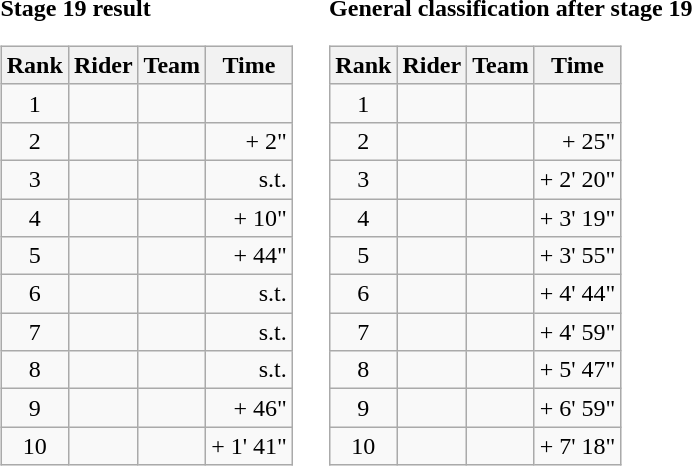<table>
<tr>
<td><strong>Stage 19 result</strong><br><table class="wikitable">
<tr>
<th scope="col">Rank</th>
<th scope="col">Rider</th>
<th scope="col">Team</th>
<th scope="col">Time</th>
</tr>
<tr>
<td style="text-align:center;">1</td>
<td></td>
<td></td>
<td style="text-align:right;"></td>
</tr>
<tr>
<td style="text-align:center;">2</td>
<td></td>
<td></td>
<td style="text-align:right;">+ 2"</td>
</tr>
<tr>
<td style="text-align:center;">3</td>
<td></td>
<td></td>
<td style="text-align:right;">s.t.</td>
</tr>
<tr>
<td style="text-align:center;">4</td>
<td></td>
<td></td>
<td style="text-align:right;">+ 10"</td>
</tr>
<tr>
<td style="text-align:center;">5</td>
<td></td>
<td></td>
<td style="text-align:right;">+ 44"</td>
</tr>
<tr>
<td style="text-align:center;">6</td>
<td></td>
<td></td>
<td style="text-align:right;">s.t.</td>
</tr>
<tr>
<td style="text-align:center;">7</td>
<td></td>
<td></td>
<td style="text-align:right;">s.t.</td>
</tr>
<tr>
<td style="text-align:center;">8</td>
<td></td>
<td></td>
<td style="text-align:right;">s.t.</td>
</tr>
<tr>
<td style="text-align:center;">9</td>
<td></td>
<td></td>
<td style="text-align:right;">+ 46"</td>
</tr>
<tr>
<td style="text-align:center;">10</td>
<td></td>
<td></td>
<td style="text-align:right;">+ 1' 41"</td>
</tr>
</table>
</td>
<td></td>
<td><strong>General classification after stage 19</strong><br><table class="wikitable">
<tr>
<th scope="col">Rank</th>
<th scope="col">Rider</th>
<th scope="col">Team</th>
<th scope="col">Time</th>
</tr>
<tr>
<td style="text-align:center;">1</td>
<td></td>
<td></td>
<td style="text-align:right;"></td>
</tr>
<tr>
<td style="text-align:center;">2</td>
<td></td>
<td></td>
<td style="text-align:right;">+ 25"</td>
</tr>
<tr>
<td style="text-align:center;">3</td>
<td></td>
<td></td>
<td style="text-align:right;">+ 2' 20"</td>
</tr>
<tr>
<td style="text-align:center;">4</td>
<td></td>
<td></td>
<td style="text-align:right;">+ 3' 19"</td>
</tr>
<tr>
<td style="text-align:center;">5</td>
<td></td>
<td></td>
<td style="text-align:right;">+ 3' 55"</td>
</tr>
<tr>
<td style="text-align:center;">6</td>
<td></td>
<td></td>
<td style="text-align:right;">+ 4' 44"</td>
</tr>
<tr>
<td style="text-align:center;">7</td>
<td></td>
<td></td>
<td style="text-align:right;">+ 4' 59"</td>
</tr>
<tr>
<td style="text-align:center;">8</td>
<td></td>
<td></td>
<td style="text-align:right;">+ 5' 47"</td>
</tr>
<tr>
<td style="text-align:center;">9</td>
<td></td>
<td></td>
<td style="text-align:right;">+ 6' 59"</td>
</tr>
<tr>
<td style="text-align:center;">10</td>
<td></td>
<td></td>
<td style="text-align:right;">+ 7' 18"</td>
</tr>
</table>
</td>
</tr>
</table>
